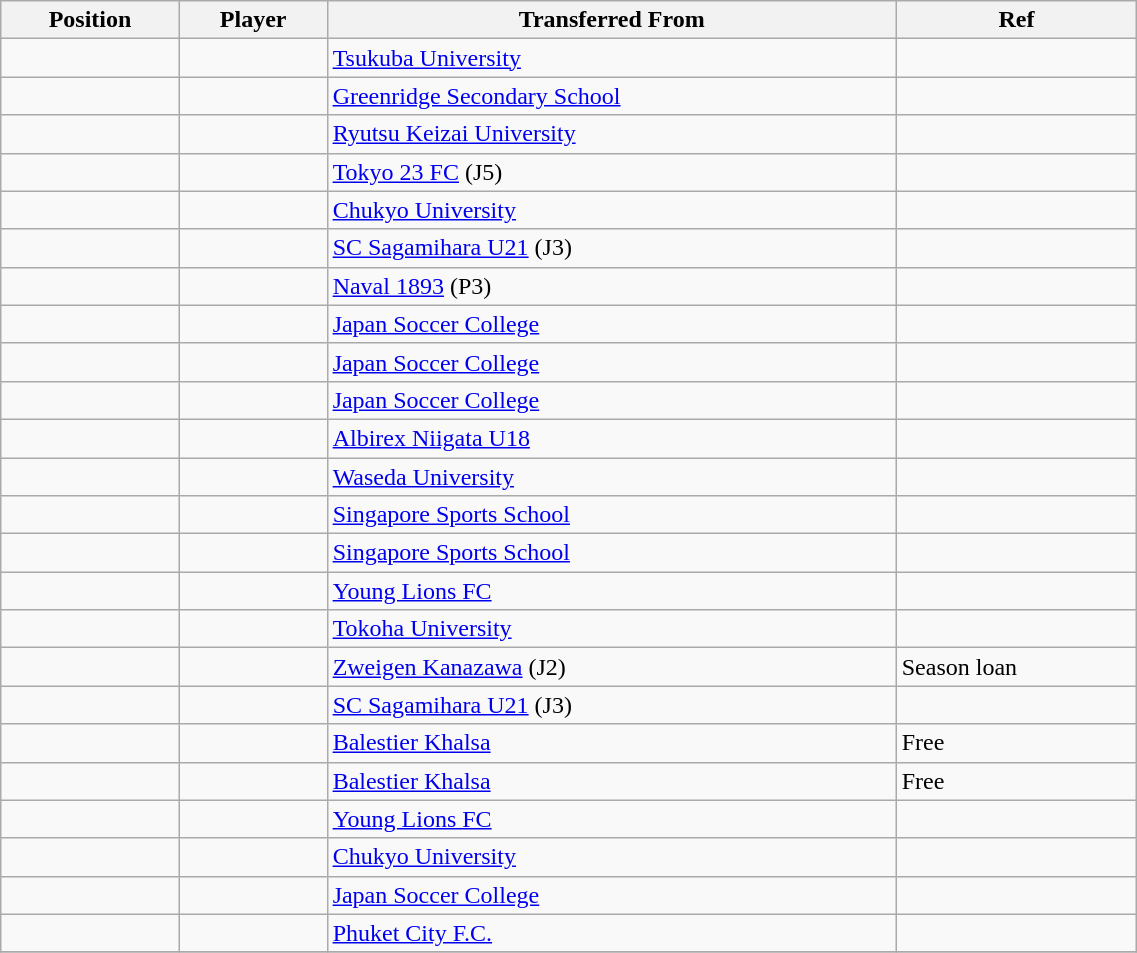<table class="wikitable sortable" style="width:60%; text-align:center; font-size:100%; text-align:left;">
<tr>
<th><strong>Position</strong></th>
<th><strong>Player</strong></th>
<th><strong>Transferred From</strong></th>
<th><strong>Ref</strong></th>
</tr>
<tr>
<td></td>
<td></td>
<td> <a href='#'>Tsukuba University</a></td>
<td></td>
</tr>
<tr>
<td></td>
<td></td>
<td> <a href='#'>Greenridge Secondary School</a></td>
<td></td>
</tr>
<tr>
<td></td>
<td></td>
<td> <a href='#'>Ryutsu Keizai University</a></td>
<td></td>
</tr>
<tr>
<td></td>
<td></td>
<td> <a href='#'>Tokyo 23 FC</a> (J5)</td>
<td></td>
</tr>
<tr>
<td></td>
<td></td>
<td> <a href='#'>Chukyo University</a></td>
<td></td>
</tr>
<tr>
<td></td>
<td></td>
<td> <a href='#'>SC Sagamihara U21</a> (J3)</td>
<td></td>
</tr>
<tr>
<td></td>
<td></td>
<td> <a href='#'>Naval 1893</a> (P3)</td>
<td></td>
</tr>
<tr>
<td></td>
<td></td>
<td> <a href='#'>Japan Soccer College</a></td>
<td></td>
</tr>
<tr>
<td></td>
<td></td>
<td> <a href='#'>Japan Soccer College</a></td>
<td></td>
</tr>
<tr>
<td></td>
<td></td>
<td> <a href='#'>Japan Soccer College</a></td>
<td></td>
</tr>
<tr>
<td></td>
<td></td>
<td> <a href='#'>Albirex Niigata U18</a></td>
<td></td>
</tr>
<tr>
<td></td>
<td></td>
<td> <a href='#'>Waseda University</a></td>
<td></td>
</tr>
<tr>
<td></td>
<td></td>
<td> <a href='#'>Singapore Sports School</a></td>
<td></td>
</tr>
<tr>
<td></td>
<td></td>
<td> <a href='#'>Singapore Sports School</a></td>
<td></td>
</tr>
<tr>
<td></td>
<td></td>
<td> <a href='#'>Young Lions FC</a></td>
<td></td>
</tr>
<tr>
<td></td>
<td></td>
<td> <a href='#'>Tokoha University</a></td>
<td></td>
</tr>
<tr>
<td></td>
<td></td>
<td> <a href='#'>Zweigen Kanazawa</a> (J2)</td>
<td>Season loan </td>
</tr>
<tr>
<td></td>
<td></td>
<td> <a href='#'>SC Sagamihara U21</a> (J3)</td>
<td></td>
</tr>
<tr>
<td></td>
<td></td>
<td> <a href='#'>Balestier Khalsa</a></td>
<td>Free </td>
</tr>
<tr>
<td></td>
<td></td>
<td> <a href='#'>Balestier Khalsa</a></td>
<td>Free</td>
</tr>
<tr>
<td></td>
<td></td>
<td> <a href='#'>Young Lions FC</a></td>
<td></td>
</tr>
<tr>
<td></td>
<td></td>
<td> <a href='#'>Chukyo University</a></td>
<td></td>
</tr>
<tr>
<td></td>
<td></td>
<td> <a href='#'>Japan Soccer College</a></td>
<td></td>
</tr>
<tr>
<td></td>
<td></td>
<td> <a href='#'>Phuket City F.C.</a></td>
<td></td>
</tr>
<tr>
</tr>
</table>
